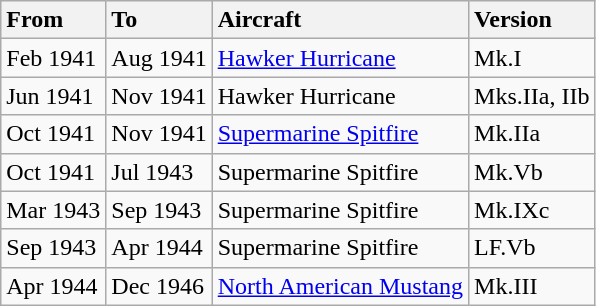<table class="wikitable">
<tr>
<th style="text-align: left;">From</th>
<th style="text-align: left;">To</th>
<th style="text-align: left;">Aircraft</th>
<th style="text-align: left;">Version</th>
</tr>
<tr>
<td>Feb 1941</td>
<td>Aug 1941</td>
<td><a href='#'>Hawker Hurricane</a></td>
<td>Mk.I</td>
</tr>
<tr>
<td>Jun 1941</td>
<td>Nov 1941</td>
<td>Hawker Hurricane</td>
<td>Mks.IIa, IIb</td>
</tr>
<tr>
<td>Oct 1941</td>
<td>Nov 1941</td>
<td><a href='#'>Supermarine Spitfire</a></td>
<td>Mk.IIa</td>
</tr>
<tr>
<td>Oct 1941</td>
<td>Jul 1943</td>
<td>Supermarine Spitfire</td>
<td>Mk.Vb</td>
</tr>
<tr>
<td>Mar 1943</td>
<td>Sep 1943</td>
<td>Supermarine Spitfire</td>
<td>Mk.IXc</td>
</tr>
<tr>
<td>Sep 1943</td>
<td>Apr 1944</td>
<td>Supermarine Spitfire</td>
<td>LF.Vb</td>
</tr>
<tr>
<td>Apr 1944</td>
<td>Dec 1946</td>
<td><a href='#'>North American Mustang</a></td>
<td>Mk.III</td>
</tr>
</table>
